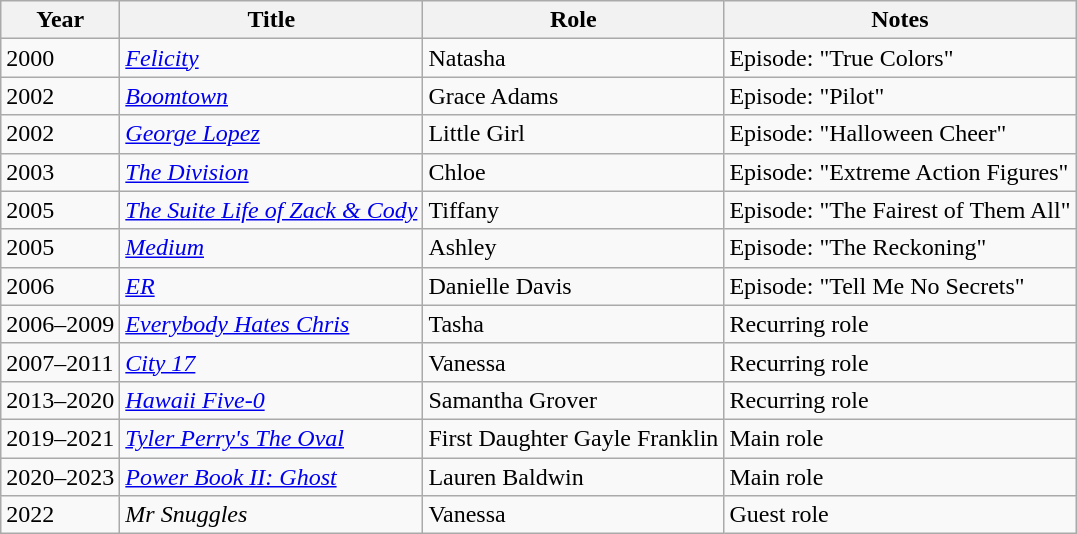<table class="wikitable sortable">
<tr>
<th>Year</th>
<th>Title</th>
<th>Role</th>
<th class="unsortable">Notes</th>
</tr>
<tr>
<td>2000</td>
<td><em><a href='#'>Felicity</a></em></td>
<td>Natasha</td>
<td>Episode: "True Colors"</td>
</tr>
<tr>
<td>2002</td>
<td><em><a href='#'>Boomtown</a></em></td>
<td>Grace Adams</td>
<td>Episode: "Pilot"</td>
</tr>
<tr>
<td>2002</td>
<td><em><a href='#'>George Lopez</a></em></td>
<td>Little Girl</td>
<td>Episode: "Halloween Cheer"</td>
</tr>
<tr>
<td>2003</td>
<td><em><a href='#'>The Division</a></em></td>
<td>Chloe</td>
<td>Episode: "Extreme Action Figures"</td>
</tr>
<tr>
<td>2005</td>
<td><em><a href='#'>The Suite Life of Zack & Cody</a></em></td>
<td>Tiffany</td>
<td>Episode: "The Fairest of Them All"</td>
</tr>
<tr>
<td>2005</td>
<td><em><a href='#'>Medium</a></em></td>
<td>Ashley</td>
<td>Episode: "The Reckoning"</td>
</tr>
<tr>
<td>2006</td>
<td><em><a href='#'>ER</a></em></td>
<td>Danielle Davis</td>
<td>Episode: "Tell Me No Secrets"</td>
</tr>
<tr>
<td>2006–2009</td>
<td><em><a href='#'>Everybody Hates Chris</a></em></td>
<td>Tasha</td>
<td>Recurring role</td>
</tr>
<tr>
<td>2007–2011</td>
<td><em><a href='#'>City 17</a></em></td>
<td>Vanessa</td>
<td>Recurring role</td>
</tr>
<tr>
<td>2013–2020</td>
<td><em><a href='#'>Hawaii Five-0</a></em></td>
<td>Samantha Grover</td>
<td>Recurring role</td>
</tr>
<tr>
<td>2019–2021</td>
<td><em><a href='#'>Tyler Perry's The Oval</a></em></td>
<td>First Daughter Gayle Franklin</td>
<td>Main role</td>
</tr>
<tr>
<td>2020–2023</td>
<td><em><a href='#'>Power Book II: Ghost</a></em></td>
<td>Lauren Baldwin</td>
<td>Main role</td>
</tr>
<tr>
<td>2022</td>
<td><em>Mr Snuggles</em></td>
<td>Vanessa</td>
<td>Guest role</td>
</tr>
</table>
